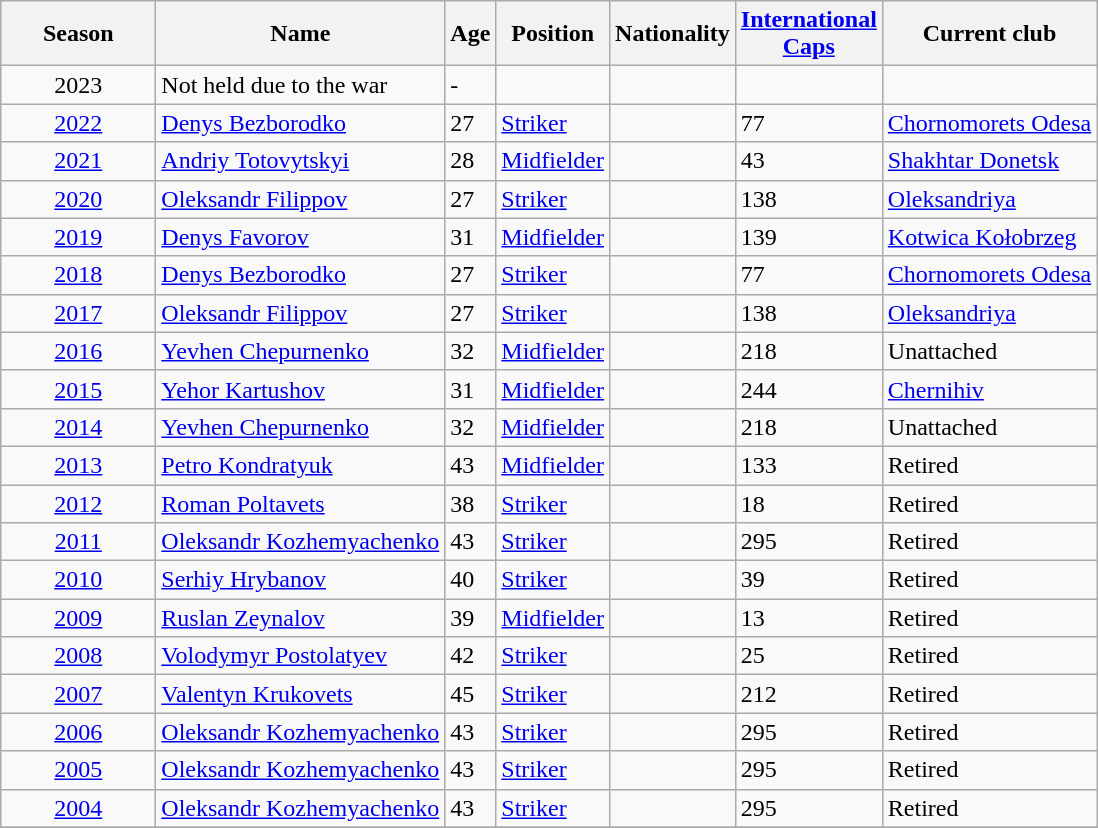<table class="wikitable sortable" style="text-align: left;">
<tr>
<th style="width:6em">Season</th>
<th>Name</th>
<th>Age</th>
<th>Position</th>
<th>Nationality</th>
<th><a href='#'>International<br>Caps</a></th>
<th>Current club</th>
</tr>
<tr>
<td align=center>2023</td>
<td>Not held due to the war</td>
<td>-</td>
<td></td>
<td></td>
<td></td>
<td></td>
</tr>
<tr>
<td align=center><a href='#'>2022</a></td>
<td><a href='#'>Denys Bezborodko</a></td>
<td>27</td>
<td><a href='#'>Striker</a></td>
<td></td>
<td>77</td>
<td> <a href='#'>Chornomorets Odesa</a></td>
</tr>
<tr>
<td align=center><a href='#'>2021</a></td>
<td><a href='#'>Andriy Totovytskyi</a></td>
<td>28</td>
<td><a href='#'>Midfielder</a></td>
<td></td>
<td>43</td>
<td> <a href='#'>Shakhtar Donetsk</a></td>
</tr>
<tr>
<td align=center><a href='#'>2020</a></td>
<td><a href='#'>Oleksandr Filippov</a></td>
<td>27</td>
<td><a href='#'>Striker</a></td>
<td></td>
<td>138</td>
<td> <a href='#'>Oleksandriya</a></td>
</tr>
<tr>
<td align=center><a href='#'>2019</a></td>
<td><a href='#'>Denys Favorov</a></td>
<td>31</td>
<td><a href='#'>Midfielder</a></td>
<td></td>
<td>139</td>
<td> <a href='#'>Kotwica Kołobrzeg</a></td>
</tr>
<tr>
<td align=center><a href='#'>2018</a></td>
<td><a href='#'>Denys Bezborodko</a></td>
<td>27</td>
<td><a href='#'>Striker</a></td>
<td></td>
<td>77</td>
<td> <a href='#'>Chornomorets Odesa</a></td>
</tr>
<tr>
<td align=center><a href='#'>2017</a></td>
<td><a href='#'>Oleksandr Filippov</a></td>
<td>27</td>
<td><a href='#'>Striker</a></td>
<td></td>
<td>138</td>
<td> <a href='#'>Oleksandriya</a></td>
</tr>
<tr>
<td align=center><a href='#'>2016</a></td>
<td><a href='#'>Yevhen Chepurnenko</a></td>
<td>32</td>
<td><a href='#'>Midfielder</a></td>
<td></td>
<td>218</td>
<td>Unattached</td>
</tr>
<tr>
<td align=center><a href='#'>2015</a></td>
<td><a href='#'>Yehor Kartushov</a></td>
<td>31</td>
<td><a href='#'>Midfielder</a></td>
<td></td>
<td>244</td>
<td> <a href='#'>Chernihiv</a></td>
</tr>
<tr>
<td align=center><a href='#'>2014</a></td>
<td><a href='#'>Yevhen Chepurnenko</a></td>
<td>32</td>
<td><a href='#'>Midfielder</a></td>
<td></td>
<td>218</td>
<td>Unattached</td>
</tr>
<tr>
<td align=center><a href='#'>2013</a></td>
<td><a href='#'>Petro Kondratyuk</a></td>
<td>43</td>
<td><a href='#'>Midfielder</a></td>
<td></td>
<td>133</td>
<td>Retired</td>
</tr>
<tr>
<td align=center><a href='#'>2012</a></td>
<td><a href='#'>Roman Poltavets</a></td>
<td>38</td>
<td><a href='#'>Striker</a></td>
<td></td>
<td>18</td>
<td>Retired</td>
</tr>
<tr>
<td align=center><a href='#'>2011</a></td>
<td><a href='#'>Oleksandr Kozhemyachenko</a></td>
<td>43</td>
<td><a href='#'>Striker</a></td>
<td></td>
<td>295</td>
<td>Retired</td>
</tr>
<tr>
<td align=center><a href='#'>2010</a></td>
<td><a href='#'>Serhiy Hrybanov</a></td>
<td>40</td>
<td><a href='#'>Striker</a></td>
<td></td>
<td>39</td>
<td>Retired</td>
</tr>
<tr>
<td align=center><a href='#'>2009</a></td>
<td><a href='#'>Ruslan Zeynalov</a></td>
<td>39</td>
<td><a href='#'>Midfielder</a></td>
<td></td>
<td>13</td>
<td>Retired</td>
</tr>
<tr>
<td align=center><a href='#'>2008</a></td>
<td><a href='#'>Volodymyr Postolatyev</a></td>
<td>42</td>
<td><a href='#'>Striker</a></td>
<td></td>
<td>25</td>
<td>Retired</td>
</tr>
<tr>
<td align=center><a href='#'>2007</a></td>
<td><a href='#'>Valentyn Krukovets</a></td>
<td>45</td>
<td><a href='#'>Striker</a></td>
<td></td>
<td>212</td>
<td>Retired</td>
</tr>
<tr>
<td align=center><a href='#'>2006</a></td>
<td><a href='#'>Oleksandr Kozhemyachenko</a></td>
<td>43</td>
<td><a href='#'>Striker</a></td>
<td></td>
<td>295</td>
<td>Retired</td>
</tr>
<tr>
<td align=center><a href='#'>2005</a></td>
<td><a href='#'>Oleksandr Kozhemyachenko</a></td>
<td>43</td>
<td><a href='#'>Striker</a></td>
<td></td>
<td>295</td>
<td>Retired</td>
</tr>
<tr>
<td align=center><a href='#'>2004</a></td>
<td><a href='#'>Oleksandr Kozhemyachenko</a></td>
<td>43</td>
<td><a href='#'>Striker</a></td>
<td></td>
<td>295</td>
<td>Retired</td>
</tr>
<tr>
</tr>
</table>
